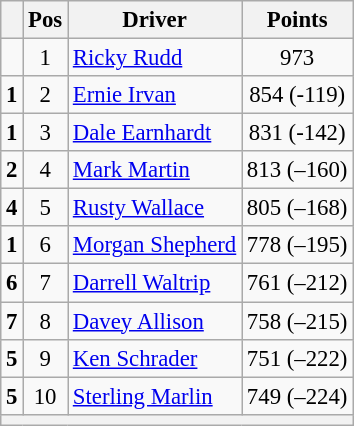<table class="wikitable" style="font-size: 95%;">
<tr>
<th></th>
<th>Pos</th>
<th>Driver</th>
<th>Points</th>
</tr>
<tr>
<td align="left"></td>
<td style="text-align:center;">1</td>
<td><a href='#'>Ricky Rudd</a></td>
<td style="text-align:center;">973</td>
</tr>
<tr>
<td align="left">  <strong>1</strong></td>
<td style="text-align:center;">2</td>
<td><a href='#'>Ernie Irvan</a></td>
<td style="text-align:center;">854 (-119)</td>
</tr>
<tr>
<td align="left">  <strong>1</strong></td>
<td style="text-align:center;">3</td>
<td><a href='#'>Dale Earnhardt</a></td>
<td style="text-align:center;">831 (-142)</td>
</tr>
<tr>
<td align="left">  <strong>2</strong></td>
<td style="text-align:center;">4</td>
<td><a href='#'>Mark Martin</a></td>
<td style="text-align:center;">813 (–160)</td>
</tr>
<tr>
<td align="left">  <strong>4</strong></td>
<td style="text-align:center;">5</td>
<td><a href='#'>Rusty Wallace</a></td>
<td style="text-align:center;">805 (–168)</td>
</tr>
<tr>
<td align="left">  <strong>1</strong></td>
<td style="text-align:center;">6</td>
<td><a href='#'>Morgan Shepherd</a></td>
<td style="text-align:center;">778 (–195)</td>
</tr>
<tr>
<td align="left">  <strong>6</strong></td>
<td style="text-align:center;">7</td>
<td><a href='#'>Darrell Waltrip</a></td>
<td style="text-align:center;">761 (–212)</td>
</tr>
<tr>
<td align="left">  <strong>7</strong></td>
<td style="text-align:center;">8</td>
<td><a href='#'>Davey Allison</a></td>
<td style="text-align:center;">758 (–215)</td>
</tr>
<tr>
<td align="left">  <strong>5</strong></td>
<td style="text-align:center;">9</td>
<td><a href='#'>Ken Schrader</a></td>
<td style="text-align:center;">751 (–222)</td>
</tr>
<tr>
<td align="left">  <strong>5</strong></td>
<td style="text-align:center;">10</td>
<td><a href='#'>Sterling Marlin</a></td>
<td style="text-align:center;">749 (–224)</td>
</tr>
<tr class="sortbottom">
<th colspan="9"></th>
</tr>
</table>
